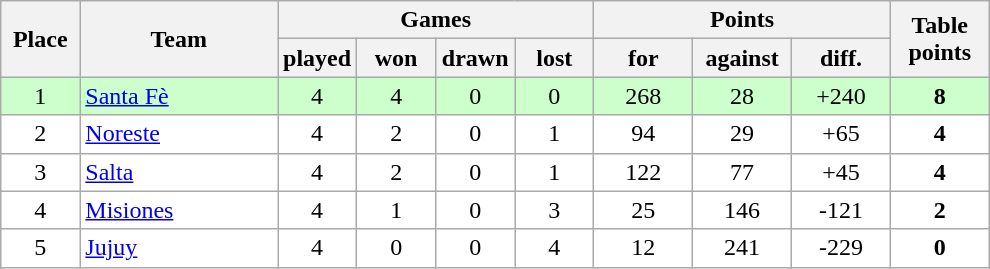<table class="wikitable">
<tr>
<th rowspan=2 width="8%">Place</th>
<th rowspan=2 width="20%">Team</th>
<th colspan=4 width="32%">Games</th>
<th colspan=3 width="30%">Points</th>
<th rowspan=2 width="10%">Table<br>points</th>
</tr>
<tr>
<th width="8%">played</th>
<th width="8%">won</th>
<th width="8%">drawn</th>
<th width="8%">lost</th>
<th width="10%">for</th>
<th width="10%">against</th>
<th width="10%">diff.</th>
</tr>
<tr align=center style="background: #ccffcc;">
<td>1</td>
<td align=left><a href='#'>Santa Fè</a></td>
<td>4</td>
<td>4</td>
<td>0</td>
<td>0</td>
<td>268</td>
<td>28</td>
<td>+240</td>
<td><strong>8</strong></td>
</tr>
<tr align=center style="background: #ffffff;">
<td>2</td>
<td align=left><a href='#'>Noreste</a></td>
<td>4</td>
<td>2</td>
<td>0</td>
<td>1</td>
<td>94</td>
<td>29</td>
<td>+65</td>
<td><strong>4</strong></td>
</tr>
<tr align=center style="background: #ffffff;">
<td>3</td>
<td align=left><a href='#'>Salta</a></td>
<td>4</td>
<td>2</td>
<td>0</td>
<td>1</td>
<td>122</td>
<td>77</td>
<td>+45</td>
<td><strong>4</strong></td>
</tr>
<tr align=center style="background: #ffffff;">
<td>4</td>
<td align=left><a href='#'>Misiones</a></td>
<td>4</td>
<td>1</td>
<td>0</td>
<td>3</td>
<td>25</td>
<td>146</td>
<td>-121</td>
<td><strong>2</strong></td>
</tr>
<tr align=center style="background: #ffffff;">
<td>5</td>
<td align=left><a href='#'>Jujuy</a></td>
<td>4</td>
<td>0</td>
<td>0</td>
<td>4</td>
<td>12</td>
<td>241</td>
<td>-229</td>
<td><strong>0</strong></td>
</tr>
</table>
